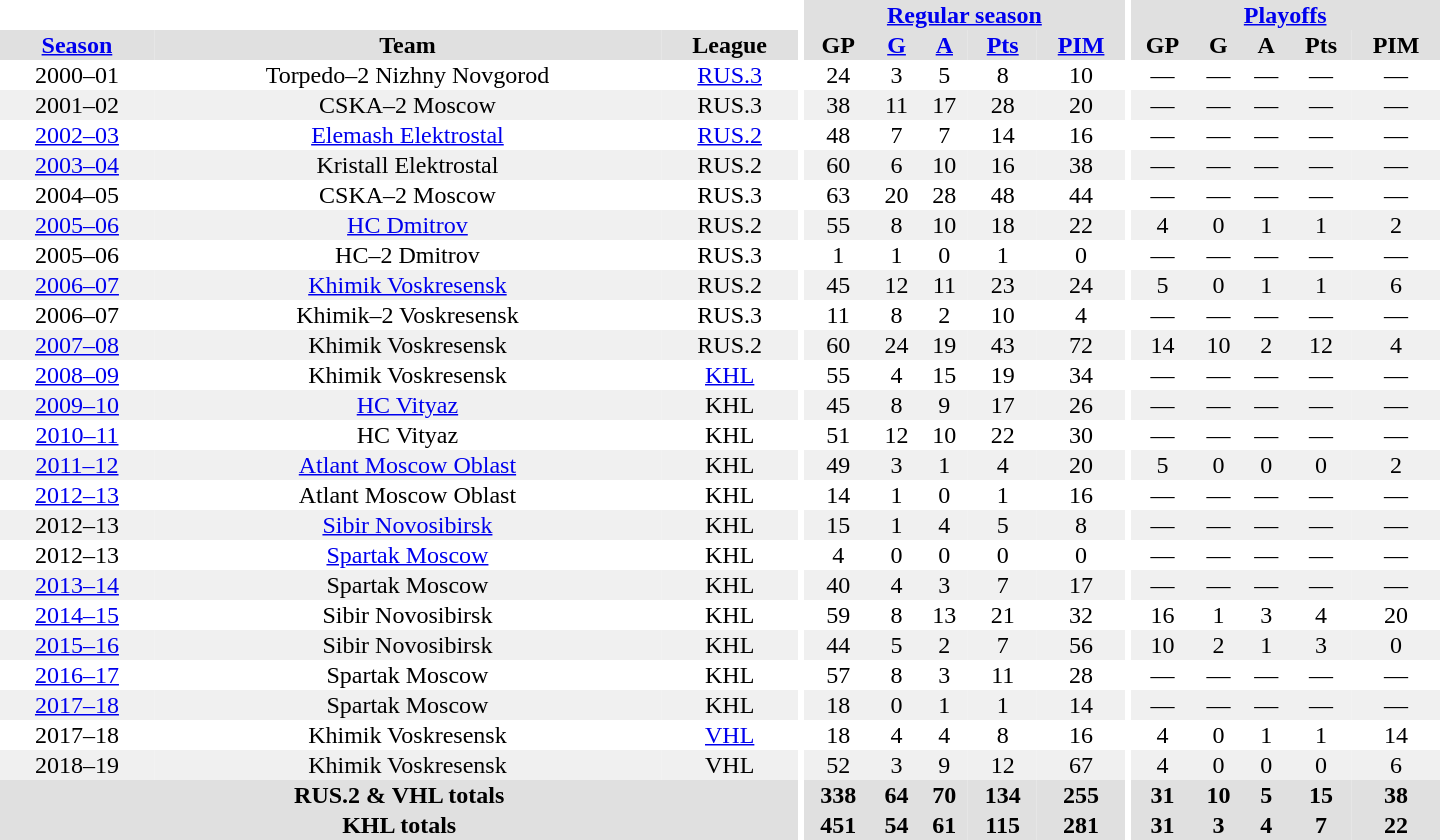<table border="0" cellpadding="1" cellspacing="0" style="text-align:center; width:60em">
<tr bgcolor="#e0e0e0">
<th colspan="3" bgcolor="#ffffff"></th>
<th rowspan="99" bgcolor="#ffffff"></th>
<th colspan="5"><a href='#'>Regular season</a></th>
<th rowspan="99" bgcolor="#ffffff"></th>
<th colspan="5"><a href='#'>Playoffs</a></th>
</tr>
<tr bgcolor="#e0e0e0">
<th><a href='#'>Season</a></th>
<th>Team</th>
<th>League</th>
<th>GP</th>
<th><a href='#'>G</a></th>
<th><a href='#'>A</a></th>
<th><a href='#'>Pts</a></th>
<th><a href='#'>PIM</a></th>
<th>GP</th>
<th>G</th>
<th>A</th>
<th>Pts</th>
<th>PIM</th>
</tr>
<tr>
<td>2000–01</td>
<td>Torpedo–2 Nizhny Novgorod</td>
<td><a href='#'>RUS.3</a></td>
<td>24</td>
<td>3</td>
<td>5</td>
<td>8</td>
<td>10</td>
<td>—</td>
<td>—</td>
<td>—</td>
<td>—</td>
<td>—</td>
</tr>
<tr bgcolor="#f0f0f0">
<td>2001–02</td>
<td>CSKA–2 Moscow</td>
<td>RUS.3</td>
<td>38</td>
<td>11</td>
<td>17</td>
<td>28</td>
<td>20</td>
<td>—</td>
<td>—</td>
<td>—</td>
<td>—</td>
<td>—</td>
</tr>
<tr>
<td><a href='#'>2002–03</a></td>
<td><a href='#'>Elemash Elektrostal</a></td>
<td><a href='#'>RUS.2</a></td>
<td>48</td>
<td>7</td>
<td>7</td>
<td>14</td>
<td>16</td>
<td>—</td>
<td>—</td>
<td>—</td>
<td>—</td>
<td>—</td>
</tr>
<tr bgcolor="#f0f0f0">
<td><a href='#'>2003–04</a></td>
<td>Kristall Elektrostal</td>
<td>RUS.2</td>
<td>60</td>
<td>6</td>
<td>10</td>
<td>16</td>
<td>38</td>
<td>—</td>
<td>—</td>
<td>—</td>
<td>—</td>
<td>—</td>
</tr>
<tr>
<td>2004–05</td>
<td>CSKA–2 Moscow</td>
<td>RUS.3</td>
<td>63</td>
<td>20</td>
<td>28</td>
<td>48</td>
<td>44</td>
<td>—</td>
<td>—</td>
<td>—</td>
<td>—</td>
<td>—</td>
</tr>
<tr bgcolor="#f0f0f0">
<td><a href='#'>2005–06</a></td>
<td><a href='#'>HC Dmitrov</a></td>
<td>RUS.2</td>
<td>55</td>
<td>8</td>
<td>10</td>
<td>18</td>
<td>22</td>
<td>4</td>
<td>0</td>
<td>1</td>
<td>1</td>
<td>2</td>
</tr>
<tr>
<td>2005–06</td>
<td>HC–2 Dmitrov</td>
<td>RUS.3</td>
<td>1</td>
<td>1</td>
<td>0</td>
<td>1</td>
<td>0</td>
<td>—</td>
<td>—</td>
<td>—</td>
<td>—</td>
<td>—</td>
</tr>
<tr bgcolor="#f0f0f0">
<td><a href='#'>2006–07</a></td>
<td><a href='#'>Khimik Voskresensk</a></td>
<td>RUS.2</td>
<td>45</td>
<td>12</td>
<td>11</td>
<td>23</td>
<td>24</td>
<td>5</td>
<td>0</td>
<td>1</td>
<td>1</td>
<td>6</td>
</tr>
<tr>
<td>2006–07</td>
<td>Khimik–2 Voskresensk</td>
<td>RUS.3</td>
<td>11</td>
<td>8</td>
<td>2</td>
<td>10</td>
<td>4</td>
<td>—</td>
<td>—</td>
<td>—</td>
<td>—</td>
<td>—</td>
</tr>
<tr bgcolor="#f0f0f0">
<td><a href='#'>2007–08</a></td>
<td>Khimik Voskresensk</td>
<td>RUS.2</td>
<td>60</td>
<td>24</td>
<td>19</td>
<td>43</td>
<td>72</td>
<td>14</td>
<td>10</td>
<td>2</td>
<td>12</td>
<td>4</td>
</tr>
<tr>
<td><a href='#'>2008–09</a></td>
<td>Khimik Voskresensk</td>
<td><a href='#'>KHL</a></td>
<td>55</td>
<td>4</td>
<td>15</td>
<td>19</td>
<td>34</td>
<td>—</td>
<td>—</td>
<td>—</td>
<td>—</td>
<td>—</td>
</tr>
<tr bgcolor="#f0f0f0">
<td><a href='#'>2009–10</a></td>
<td><a href='#'>HC Vityaz</a></td>
<td>KHL</td>
<td>45</td>
<td>8</td>
<td>9</td>
<td>17</td>
<td>26</td>
<td>—</td>
<td>—</td>
<td>—</td>
<td>—</td>
<td>—</td>
</tr>
<tr>
<td><a href='#'>2010–11</a></td>
<td>HC Vityaz</td>
<td>KHL</td>
<td>51</td>
<td>12</td>
<td>10</td>
<td>22</td>
<td>30</td>
<td>—</td>
<td>—</td>
<td>—</td>
<td>—</td>
<td>—</td>
</tr>
<tr bgcolor="#f0f0f0">
<td><a href='#'>2011–12</a></td>
<td><a href='#'>Atlant Moscow Oblast</a></td>
<td>KHL</td>
<td>49</td>
<td>3</td>
<td>1</td>
<td>4</td>
<td>20</td>
<td>5</td>
<td>0</td>
<td>0</td>
<td>0</td>
<td>2</td>
</tr>
<tr>
<td><a href='#'>2012–13</a></td>
<td>Atlant Moscow Oblast</td>
<td>KHL</td>
<td>14</td>
<td>1</td>
<td>0</td>
<td>1</td>
<td>16</td>
<td>—</td>
<td>—</td>
<td>—</td>
<td>—</td>
<td>—</td>
</tr>
<tr bgcolor="#f0f0f0">
<td>2012–13</td>
<td><a href='#'>Sibir Novosibirsk</a></td>
<td>KHL</td>
<td>15</td>
<td>1</td>
<td>4</td>
<td>5</td>
<td>8</td>
<td>—</td>
<td>—</td>
<td>—</td>
<td>—</td>
<td>—</td>
</tr>
<tr>
<td>2012–13</td>
<td><a href='#'>Spartak Moscow</a></td>
<td>KHL</td>
<td>4</td>
<td>0</td>
<td>0</td>
<td>0</td>
<td>0</td>
<td>—</td>
<td>—</td>
<td>—</td>
<td>—</td>
<td>—</td>
</tr>
<tr bgcolor="#f0f0f0">
<td><a href='#'>2013–14</a></td>
<td>Spartak Moscow</td>
<td>KHL</td>
<td>40</td>
<td>4</td>
<td>3</td>
<td>7</td>
<td>17</td>
<td>—</td>
<td>—</td>
<td>—</td>
<td>—</td>
<td>—</td>
</tr>
<tr>
<td><a href='#'>2014–15</a></td>
<td>Sibir Novosibirsk</td>
<td>KHL</td>
<td>59</td>
<td>8</td>
<td>13</td>
<td>21</td>
<td>32</td>
<td>16</td>
<td>1</td>
<td>3</td>
<td>4</td>
<td>20</td>
</tr>
<tr bgcolor="#f0f0f0">
<td><a href='#'>2015–16</a></td>
<td>Sibir Novosibirsk</td>
<td>KHL</td>
<td>44</td>
<td>5</td>
<td>2</td>
<td>7</td>
<td>56</td>
<td>10</td>
<td>2</td>
<td>1</td>
<td>3</td>
<td>0</td>
</tr>
<tr>
<td><a href='#'>2016–17</a></td>
<td>Spartak Moscow</td>
<td>KHL</td>
<td>57</td>
<td>8</td>
<td>3</td>
<td>11</td>
<td>28</td>
<td>—</td>
<td>—</td>
<td>—</td>
<td>—</td>
<td>—</td>
</tr>
<tr bgcolor="#f0f0f0">
<td><a href='#'>2017–18</a></td>
<td>Spartak Moscow</td>
<td>KHL</td>
<td>18</td>
<td>0</td>
<td>1</td>
<td>1</td>
<td>14</td>
<td>—</td>
<td>—</td>
<td>—</td>
<td>—</td>
<td>—</td>
</tr>
<tr>
<td>2017–18</td>
<td>Khimik Voskresensk</td>
<td><a href='#'>VHL</a></td>
<td>18</td>
<td>4</td>
<td>4</td>
<td>8</td>
<td>16</td>
<td>4</td>
<td>0</td>
<td>1</td>
<td>1</td>
<td>14</td>
</tr>
<tr bgcolor="#f0f0f0">
<td>2018–19</td>
<td>Khimik Voskresensk</td>
<td>VHL</td>
<td>52</td>
<td>3</td>
<td>9</td>
<td>12</td>
<td>67</td>
<td>4</td>
<td>0</td>
<td>0</td>
<td>0</td>
<td>6</td>
</tr>
<tr bgcolor="#e0e0e0">
<th colspan="3">RUS.2 & VHL totals</th>
<th>338</th>
<th>64</th>
<th>70</th>
<th>134</th>
<th>255</th>
<th>31</th>
<th>10</th>
<th>5</th>
<th>15</th>
<th>38</th>
</tr>
<tr bgcolor="#e0e0e0">
<th colspan="3">KHL totals</th>
<th>451</th>
<th>54</th>
<th>61</th>
<th>115</th>
<th>281</th>
<th>31</th>
<th>3</th>
<th>4</th>
<th>7</th>
<th>22</th>
</tr>
</table>
